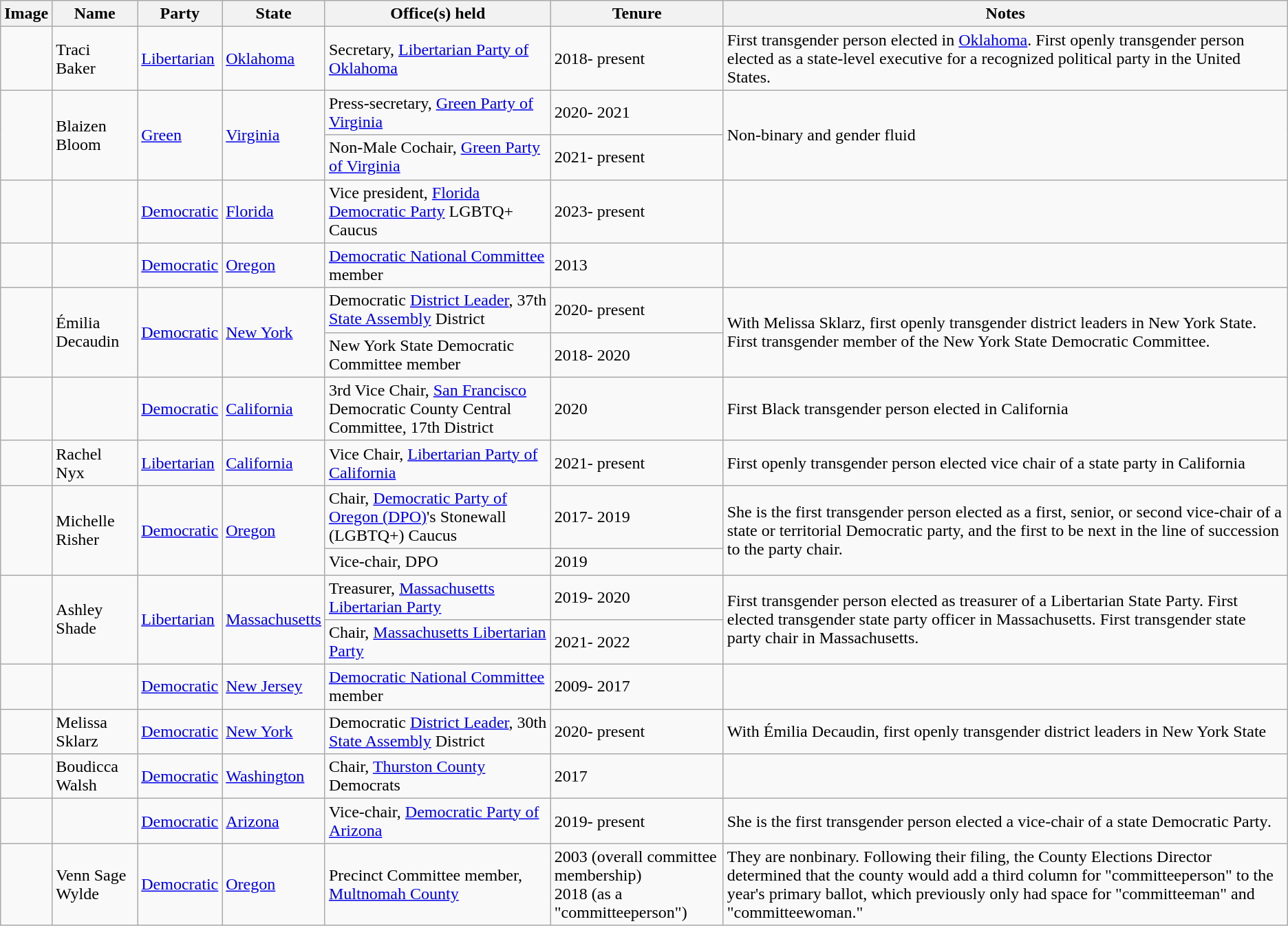<table class="wikitable sortable">
<tr>
<th>Image</th>
<th>Name</th>
<th>Party</th>
<th>State</th>
<th>Office(s) held</th>
<th>Tenure</th>
<th class="unsortable">Notes</th>
</tr>
<tr>
<td></td>
<td>Traci Baker</td>
<td><a href='#'>Libertarian</a></td>
<td><a href='#'>Oklahoma</a></td>
<td>Secretary, <a href='#'>Libertarian Party of Oklahoma</a></td>
<td>2018- present</td>
<td>First transgender person elected in <a href='#'>Oklahoma</a>. First openly transgender person elected as a state-level executive for a recognized political party in the United States.</td>
</tr>
<tr>
<td rowspan="2"></td>
<td rowspan="2">Blaizen Bloom</td>
<td rowspan="2"><a href='#'>Green</a></td>
<td rowspan="2"><a href='#'>Virginia</a></td>
<td>Press-secretary, <a href='#'>Green Party of Virginia</a></td>
<td>2020- 2021</td>
<td rowspan="2">Non-binary and gender fluid</td>
</tr>
<tr>
<td>Non-Male Cochair, <a href='#'>Green Party of Virginia</a></td>
<td>2021- present</td>
</tr>
<tr>
<td></td>
<td></td>
<td><a href='#'>Democratic</a></td>
<td><a href='#'>Florida</a></td>
<td>Vice president, <a href='#'>Florida Democratic Party</a> LGBTQ+ Caucus</td>
<td>2023- present</td>
<td></td>
</tr>
<tr>
<td></td>
<td></td>
<td><a href='#'>Democratic</a></td>
<td><a href='#'>Oregon</a></td>
<td><a href='#'>Democratic National Committee</a> member</td>
<td>2013</td>
<td></td>
</tr>
<tr>
<td rowspan="2"></td>
<td rowspan="2">Émilia Decaudin</td>
<td rowspan="2"><a href='#'>Democratic</a></td>
<td rowspan="2"><a href='#'>New York</a></td>
<td>Democratic <a href='#'>District Leader</a>, 37th <a href='#'>State Assembly</a> District</td>
<td>2020- present</td>
<td rowspan="2">With Melissa Sklarz, first openly transgender district leaders in New York State. First transgender member of the New York State Democratic Committee.</td>
</tr>
<tr>
<td>New York State Democratic Committee member</td>
<td>2018- 2020</td>
</tr>
<tr>
<td></td>
<td></td>
<td><a href='#'>Democratic</a></td>
<td><a href='#'>California</a></td>
<td>3rd Vice Chair, <a href='#'>San Francisco</a> Democratic County Central Committee, 17th District</td>
<td>2020</td>
<td>First Black transgender person elected in California</td>
</tr>
<tr>
<td></td>
<td>Rachel Nyx</td>
<td><a href='#'>Libertarian</a></td>
<td><a href='#'>California</a></td>
<td>Vice Chair, <a href='#'>Libertarian Party of California</a></td>
<td>2021- present</td>
<td>First openly transgender person elected vice chair of a state party in California</td>
</tr>
<tr>
<td rowspan="2"></td>
<td rowspan="2">Michelle Risher</td>
<td rowspan="2"><a href='#'>Democratic</a></td>
<td rowspan="2"><a href='#'>Oregon</a></td>
<td>Chair, <a href='#'>Democratic Party of Oregon (DPO)</a>'s Stonewall (LGBTQ+) Caucus</td>
<td>2017- 2019</td>
<td rowspan="2">She is the first transgender person elected as a first, senior, or second vice-chair of a state or territorial Democratic party, and the first to be next in the line of succession to the party chair.</td>
</tr>
<tr>
<td>Vice-chair, DPO</td>
<td>2019</td>
</tr>
<tr>
<td rowspan="2"></td>
<td rowspan="2">Ashley Shade</td>
<td rowspan="2"><a href='#'>Libertarian</a></td>
<td rowspan="2"><a href='#'>Massachusetts</a></td>
<td>Treasurer, <a href='#'>Massachusetts Libertarian Party</a></td>
<td>2019- 2020</td>
<td rowspan="2">First transgender person elected as treasurer of a Libertarian State Party. First elected transgender state party officer in Massachusetts. First transgender state party chair in Massachusetts.</td>
</tr>
<tr>
<td>Chair, <a href='#'>Massachusetts Libertarian Party</a></td>
<td>2021- 2022</td>
</tr>
<tr>
<td></td>
<td></td>
<td><a href='#'>Democratic</a></td>
<td><a href='#'>New Jersey</a></td>
<td><a href='#'>Democratic National Committee</a> member</td>
<td>2009- 2017</td>
<td></td>
</tr>
<tr>
<td></td>
<td>Melissa Sklarz</td>
<td><a href='#'>Democratic</a></td>
<td><a href='#'>New York</a></td>
<td>Democratic <a href='#'>District Leader</a>, 30th <a href='#'>State Assembly</a> District</td>
<td>2020- present</td>
<td>With Émilia Decaudin, first openly transgender district leaders in New York State</td>
</tr>
<tr>
<td></td>
<td>Boudicca Walsh</td>
<td><a href='#'>Democratic</a></td>
<td><a href='#'>Washington</a></td>
<td>Chair, <a href='#'>Thurston County</a> Democrats</td>
<td>2017</td>
<td></td>
</tr>
<tr>
<td></td>
<td></td>
<td><a href='#'>Democratic</a></td>
<td><a href='#'>Arizona</a></td>
<td>Vice-chair, <a href='#'>Democratic Party of Arizona</a></td>
<td>2019- present</td>
<td>She is the first transgender person elected a vice-chair of a state Democratic Party<em>.</em></td>
</tr>
<tr>
<td></td>
<td>Venn Sage Wylde</td>
<td><a href='#'>Democratic</a></td>
<td><a href='#'>Oregon</a></td>
<td>Precinct Committee member, <a href='#'>Multnomah County</a></td>
<td>2003 (overall committee membership)<br>2018 (as a "committeeperson")</td>
<td>They are nonbinary. Following their filing, the County Elections Director determined that the county would add a third column for "committeeperson" to the year's primary ballot, which previously only had space for "committeeman" and "committeewoman."</td>
</tr>
</table>
